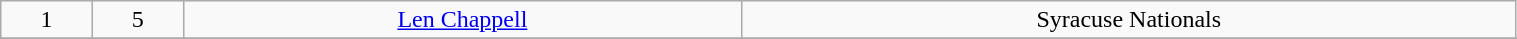<table class="wikitable" width="80%">
<tr align="center" bgcolor="">
<td>1</td>
<td>5</td>
<td><a href='#'>Len Chappell</a></td>
<td>Syracuse Nationals</td>
</tr>
<tr align="center" bgcolor="">
</tr>
</table>
